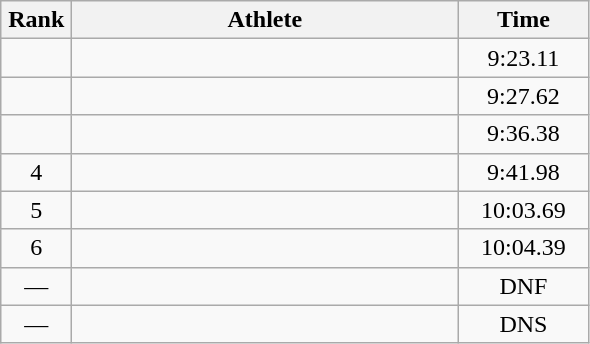<table class=wikitable style="text-align:center">
<tr>
<th width=40>Rank</th>
<th width=250>Athlete</th>
<th width=80>Time</th>
</tr>
<tr>
<td></td>
<td align=left></td>
<td>9:23.11</td>
</tr>
<tr>
<td></td>
<td align=left></td>
<td>9:27.62</td>
</tr>
<tr>
<td></td>
<td align=left></td>
<td>9:36.38</td>
</tr>
<tr>
<td>4</td>
<td align=left></td>
<td>9:41.98</td>
</tr>
<tr>
<td>5</td>
<td align=left></td>
<td>10:03.69</td>
</tr>
<tr>
<td>6</td>
<td align=left></td>
<td>10:04.39</td>
</tr>
<tr>
<td>—</td>
<td align=left></td>
<td>DNF</td>
</tr>
<tr>
<td>—</td>
<td align=left></td>
<td>DNS</td>
</tr>
</table>
